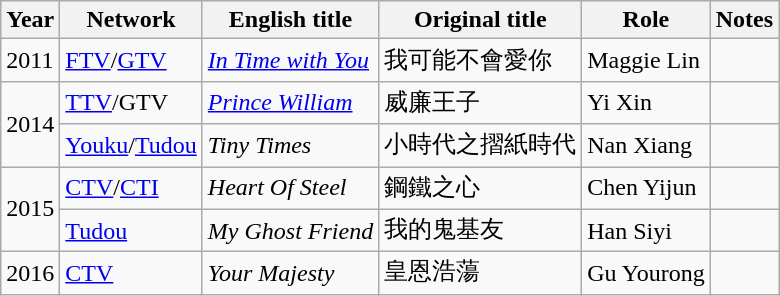<table class="wikitable sortable">
<tr>
<th>Year</th>
<th>Network</th>
<th>English title</th>
<th>Original title</th>
<th>Role</th>
<th class="unsortable">Notes</th>
</tr>
<tr>
<td>2011</td>
<td><a href='#'>FTV</a>/<a href='#'>GTV</a></td>
<td><em><a href='#'>In Time with You</a></em></td>
<td>我可能不會愛你</td>
<td>Maggie Lin</td>
<td></td>
</tr>
<tr>
<td rowspan=2>2014</td>
<td><a href='#'>TTV</a>/GTV</td>
<td><em><a href='#'>Prince William</a></em></td>
<td>威廉王子</td>
<td>Yi Xin</td>
<td></td>
</tr>
<tr>
<td><a href='#'>Youku</a>/<a href='#'>Tudou</a></td>
<td><em>Tiny Times</em></td>
<td>小時代之摺紙時代</td>
<td>Nan Xiang</td>
<td></td>
</tr>
<tr>
<td rowspan=2>2015</td>
<td><a href='#'>CTV</a>/<a href='#'>CTI</a></td>
<td><em>Heart Of Steel</em></td>
<td>鋼鐵之心</td>
<td>Chen Yijun</td>
<td></td>
</tr>
<tr>
<td><a href='#'>Tudou</a></td>
<td><em>My Ghost Friend</em></td>
<td>我的鬼基友</td>
<td>Han Siyi</td>
<td></td>
</tr>
<tr>
<td>2016</td>
<td><a href='#'>CTV</a></td>
<td><em>Your Majesty</em></td>
<td>皇恩浩蕩</td>
<td>Gu Yourong</td>
<td></td>
</tr>
</table>
